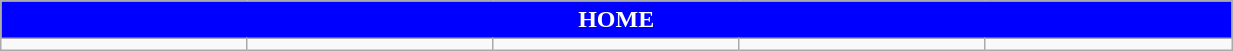<table class="wikitable collapsible collapsed" style="width:65%">
<tr>
<th colspan=10 ! style="color:white; background:blue">HOME</th>
</tr>
<tr>
<td></td>
<td></td>
<td></td>
<td></td>
<td></td>
</tr>
</table>
